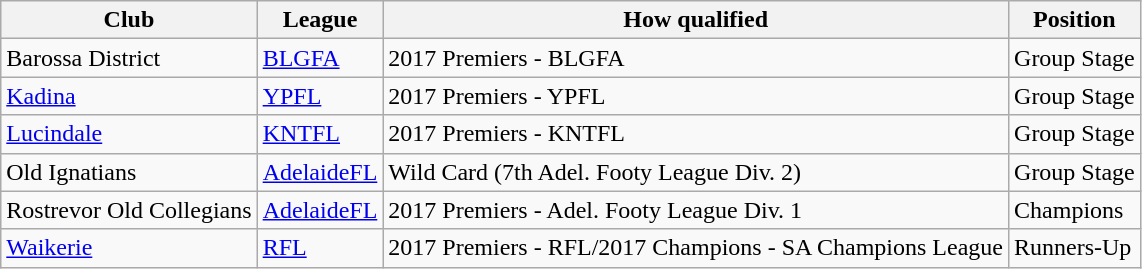<table class="wikitable">
<tr>
<th>Club</th>
<th>League</th>
<th>How qualified</th>
<th>Position</th>
</tr>
<tr>
<td>Barossa District</td>
<td><a href='#'>BLGFA</a></td>
<td>2017 Premiers - BLGFA</td>
<td>Group Stage</td>
</tr>
<tr>
<td><a href='#'>Kadina</a></td>
<td><a href='#'>YPFL</a></td>
<td>2017 Premiers - YPFL</td>
<td>Group Stage</td>
</tr>
<tr>
<td><a href='#'>Lucindale</a></td>
<td><a href='#'>KNTFL</a></td>
<td>2017 Premiers - KNTFL</td>
<td>Group Stage</td>
</tr>
<tr>
<td>Old Ignatians</td>
<td><a href='#'>AdelaideFL</a></td>
<td>Wild Card (7th Adel. Footy League Div. 2)</td>
<td>Group Stage</td>
</tr>
<tr>
<td>Rostrevor Old Collegians</td>
<td><a href='#'>AdelaideFL</a></td>
<td>2017 Premiers - Adel. Footy League Div. 1</td>
<td>Champions</td>
</tr>
<tr>
<td><a href='#'>Waikerie</a></td>
<td><a href='#'>RFL</a></td>
<td>2017 Premiers - RFL/2017 Champions - SA Champions League</td>
<td>Runners-Up</td>
</tr>
</table>
